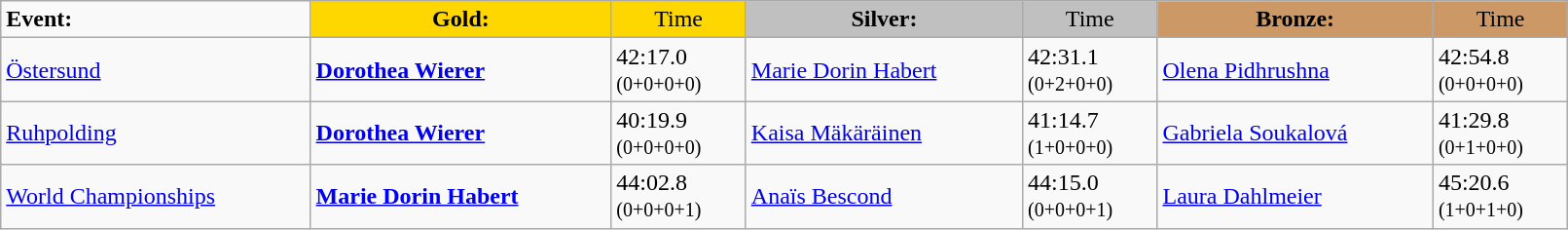<table class="wikitable" width=85%>
<tr>
<td><strong>Event:</strong></td>
<td style="text-align:center;background-color:gold;"><strong>Gold:</strong></td>
<td style="text-align:center;background-color:gold;">Time</td>
<td style="text-align:center;background-color:silver;"><strong>Silver:</strong></td>
<td style="text-align:center;background-color:silver;">Time</td>
<td style="text-align:center;background-color:#CC9966;"><strong>Bronze:</strong></td>
<td style="text-align:center;background-color:#CC9966;">Time</td>
</tr>
<tr>
<td><a href='#'>Östersund</a><br></td>
<td><strong><a href='#'>Dorothea Wierer</a></strong><br><small></small></td>
<td>42:17.0<br><small>(0+0+0+0)</small></td>
<td><a href='#'>Marie Dorin Habert</a><br><small></small></td>
<td>42:31.1<br><small>(0+2+0+0)</small></td>
<td><a href='#'>Olena Pidhrushna</a><br><small></small></td>
<td>42:54.8<br><small>(0+0+0+0)</small></td>
</tr>
<tr>
<td><a href='#'>Ruhpolding</a><br></td>
<td><strong><a href='#'>Dorothea Wierer</a></strong><br><small></small></td>
<td>40:19.9<br><small>(0+0+0+0)</small></td>
<td><a href='#'>Kaisa Mäkäräinen</a><br><small></small></td>
<td>41:14.7<br><small>(1+0+0+0)</small></td>
<td><a href='#'>Gabriela Soukalová</a><br><small></small></td>
<td>41:29.8<br><small>(0+1+0+0)</small></td>
</tr>
<tr>
<td><a href='#'>World Championships</a><br></td>
<td><strong><a href='#'>Marie Dorin Habert</a></strong><br><small></small></td>
<td>44:02.8<br><small>(0+0+0+1)</small></td>
<td><a href='#'>Anaïs Bescond</a><br><small></small></td>
<td>44:15.0<br><small>(0+0+0+1)</small></td>
<td><a href='#'>Laura Dahlmeier</a><br><small></small></td>
<td>45:20.6<br><small>(1+0+1+0)</small></td>
</tr>
</table>
